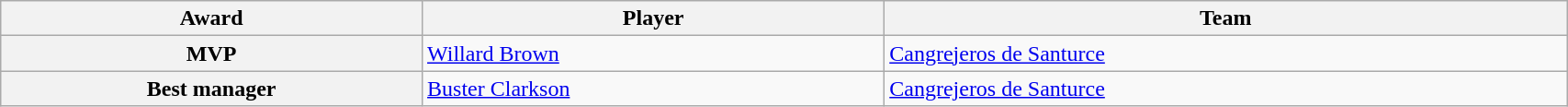<table class="wikitable plainrowheaders" style="border-collapse:collapse; width:90%">
<tr>
<th>Award</th>
<th>Player</th>
<th>Team</th>
</tr>
<tr>
<th scope="row"><strong>MVP</strong></th>
<td> <a href='#'>Willard Brown</a></td>
<td> <a href='#'>Cangrejeros de Santurce</a></td>
</tr>
<tr>
<th scope="row"><strong>Best manager</strong></th>
<td> <a href='#'>Buster Clarkson</a></td>
<td> <a href='#'>Cangrejeros de Santurce</a></td>
</tr>
</table>
